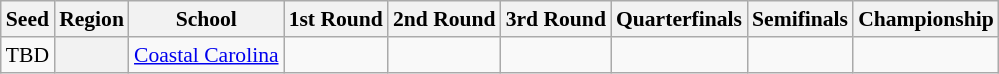<table class="sortable wikitable" style="white-space:nowrap; font-size:90%;">
<tr>
<th>Seed</th>
<th>Region</th>
<th>School</th>
<th>1st Round</th>
<th>2nd Round</th>
<th>3rd Round</th>
<th>Quarterfinals</th>
<th>Semifinals</th>
<th>Championship</th>
</tr>
<tr>
<td>TBD</td>
<th></th>
<td><a href='#'>Coastal Carolina</a></td>
<td></td>
<td></td>
<td></td>
<td></td>
<td></td>
<td></td>
</tr>
</table>
